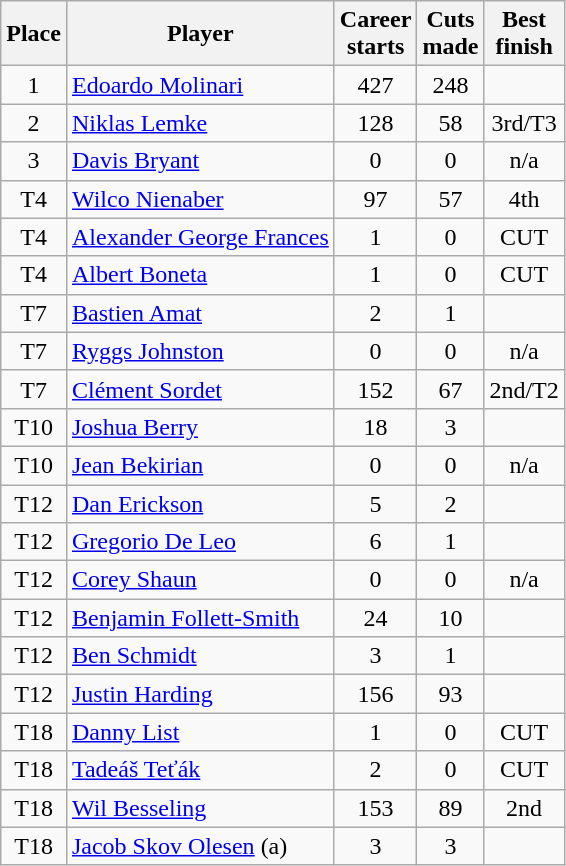<table class="sortable wikitable" style="text-align:center">
<tr>
<th>Place</th>
<th>Player</th>
<th>Career <br>starts</th>
<th>Cuts<br>made</th>
<th>Best<br>finish</th>
</tr>
<tr>
<td>1</td>
<td align=left> <a href='#'>Edoardo Molinari</a></td>
<td>427</td>
<td>248</td>
<td></td>
</tr>
<tr>
<td>2</td>
<td align=left> <a href='#'>Niklas Lemke</a></td>
<td>128</td>
<td>58</td>
<td>3rd/T3</td>
</tr>
<tr>
<td>3</td>
<td align=left> <a href='#'>Davis Bryant</a></td>
<td>0</td>
<td>0</td>
<td>n/a</td>
</tr>
<tr>
<td>T4</td>
<td align=left> <a href='#'>Wilco Nienaber</a></td>
<td>97</td>
<td>57</td>
<td>4th</td>
</tr>
<tr>
<td>T4</td>
<td align=left> <a href='#'>Alexander George Frances</a></td>
<td>1</td>
<td>0</td>
<td>CUT</td>
</tr>
<tr>
<td>T4</td>
<td align=left> <a href='#'>Albert Boneta</a></td>
<td>1</td>
<td>0</td>
<td>CUT</td>
</tr>
<tr>
<td>T7</td>
<td align=left> <a href='#'>Bastien Amat</a></td>
<td>2</td>
<td>1</td>
<td></td>
</tr>
<tr>
<td>T7</td>
<td align=left> <a href='#'>Ryggs Johnston</a></td>
<td>0</td>
<td>0</td>
<td>n/a</td>
</tr>
<tr>
<td>T7</td>
<td align=left> <a href='#'>Clément Sordet</a></td>
<td>152</td>
<td>67</td>
<td>2nd/T2</td>
</tr>
<tr>
<td>T10</td>
<td align=left> <a href='#'>Joshua Berry</a></td>
<td>18</td>
<td>3</td>
<td></td>
</tr>
<tr>
<td>T10</td>
<td align=left> <a href='#'>Jean Bekirian</a></td>
<td>0</td>
<td>0</td>
<td>n/a</td>
</tr>
<tr>
<td>T12</td>
<td align=left> <a href='#'>Dan Erickson</a></td>
<td>5</td>
<td>2</td>
<td></td>
</tr>
<tr>
<td>T12</td>
<td align=left> <a href='#'>Gregorio De Leo</a></td>
<td>6</td>
<td>1</td>
<td></td>
</tr>
<tr>
<td>T12</td>
<td align=left> <a href='#'>Corey Shaun</a></td>
<td>0</td>
<td>0</td>
<td>n/a</td>
</tr>
<tr>
<td>T12</td>
<td align=left> <a href='#'>Benjamin Follett-Smith</a></td>
<td>24</td>
<td>10</td>
<td></td>
</tr>
<tr>
<td>T12</td>
<td align=left> <a href='#'>Ben Schmidt</a></td>
<td>3</td>
<td>1</td>
<td></td>
</tr>
<tr>
<td>T12</td>
<td align=left> <a href='#'>Justin Harding</a></td>
<td>156</td>
<td>93</td>
<td></td>
</tr>
<tr>
<td>T18</td>
<td align=left> <a href='#'>Danny List</a></td>
<td>1</td>
<td>0</td>
<td>CUT</td>
</tr>
<tr>
<td>T18</td>
<td align=left> <a href='#'>Tadeáš Teťák</a></td>
<td>2</td>
<td>0</td>
<td>CUT</td>
</tr>
<tr>
<td>T18</td>
<td align=left> <a href='#'>Wil Besseling</a></td>
<td>153</td>
<td>89</td>
<td>2nd</td>
</tr>
<tr>
<td>T18</td>
<td align=left> <a href='#'>Jacob Skov Olesen</a> (a)</td>
<td>3</td>
<td>3</td>
<td></td>
</tr>
</table>
